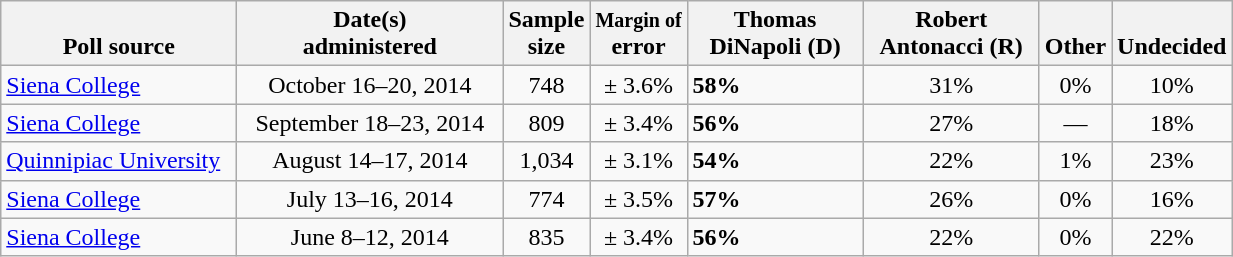<table class="wikitable">
<tr valign= bottom>
<th style="width:150px;">Poll source</th>
<th style="width:170px;">Date(s)<br>administered</th>
<th class=small>Sample<br>size</th>
<th class=small><small>Margin of</small><br>error</th>
<th style="width:110px;">Thomas<br>DiNapoli (D)</th>
<th style="width:110px;">Robert<br>Antonacci (R)</th>
<th style="width:40px;">Other</th>
<th style="width:40px;">Undecided</th>
</tr>
<tr>
<td><a href='#'>Siena College</a></td>
<td align=center>October 16–20, 2014</td>
<td align=center>748</td>
<td align=center>± 3.6%</td>
<td><strong>58%</strong></td>
<td align=center>31%</td>
<td align=center>0%</td>
<td align=center>10%</td>
</tr>
<tr>
<td><a href='#'>Siena College</a></td>
<td align=center>September 18–23, 2014</td>
<td align=center>809</td>
<td align=center>± 3.4%</td>
<td><strong>56%</strong></td>
<td align=center>27%</td>
<td align=center>—</td>
<td align=center>18%</td>
</tr>
<tr>
<td><a href='#'>Quinnipiac University</a></td>
<td align=center>August 14–17, 2014</td>
<td align=center>1,034</td>
<td align=center>± 3.1%</td>
<td><strong>54%</strong></td>
<td align=center>22%</td>
<td align=center>1%</td>
<td align=center>23%</td>
</tr>
<tr>
<td><a href='#'>Siena College</a></td>
<td align=center>July 13–16, 2014</td>
<td align=center>774</td>
<td align=center>± 3.5%</td>
<td><strong>57%</strong></td>
<td align=center>26%</td>
<td align=center>0%</td>
<td align=center>16%</td>
</tr>
<tr>
<td><a href='#'>Siena College</a></td>
<td align=center>June 8–12, 2014</td>
<td align=center>835</td>
<td align=center>± 3.4%</td>
<td><strong>56%</strong></td>
<td align=center>22%</td>
<td align=center>0%</td>
<td align=center>22%</td>
</tr>
</table>
